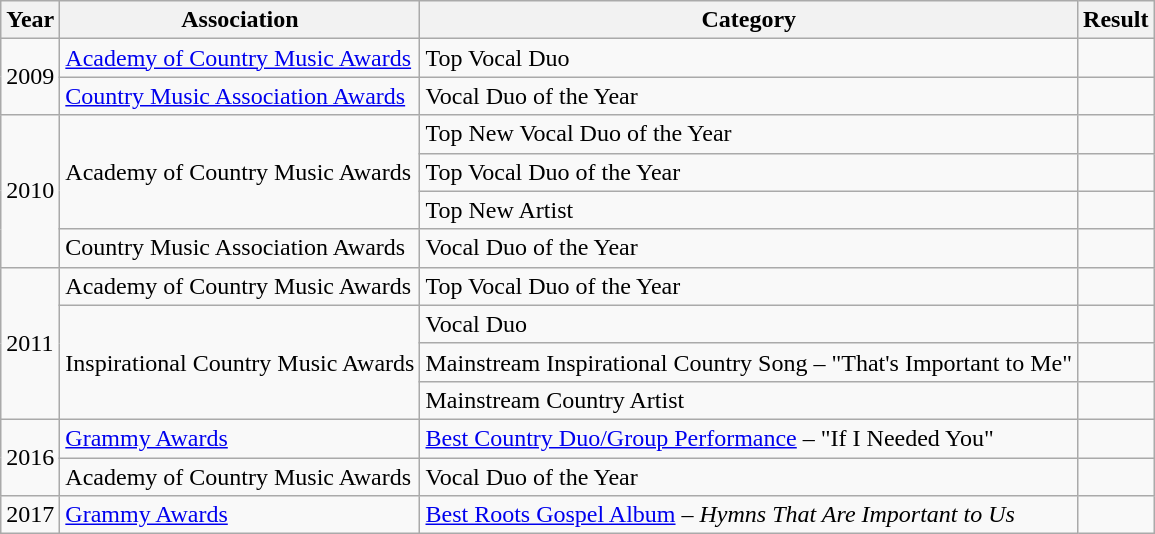<table class="wikitable">
<tr>
<th>Year</th>
<th>Association</th>
<th>Category</th>
<th>Result</th>
</tr>
<tr>
<td rowspan="2">2009</td>
<td><a href='#'>Academy of Country Music Awards</a></td>
<td>Top Vocal Duo</td>
<td></td>
</tr>
<tr>
<td><a href='#'>Country Music Association Awards</a></td>
<td>Vocal Duo of the Year</td>
<td></td>
</tr>
<tr>
<td rowspan="4">2010</td>
<td rowspan="3">Academy of Country Music Awards</td>
<td>Top New Vocal Duo of the Year</td>
<td></td>
</tr>
<tr>
<td>Top Vocal Duo of the Year</td>
<td></td>
</tr>
<tr>
<td>Top New Artist</td>
<td></td>
</tr>
<tr>
<td>Country Music Association Awards</td>
<td>Vocal Duo of the Year</td>
<td></td>
</tr>
<tr>
<td rowspan="4">2011</td>
<td>Academy of Country Music Awards</td>
<td>Top Vocal Duo of the Year</td>
<td></td>
</tr>
<tr>
<td rowspan="3">Inspirational Country Music Awards</td>
<td>Vocal Duo</td>
<td></td>
</tr>
<tr>
<td>Mainstream Inspirational Country Song – "That's Important to Me"</td>
<td></td>
</tr>
<tr>
<td>Mainstream Country Artist</td>
<td></td>
</tr>
<tr>
<td rowspan="2">2016</td>
<td><a href='#'>Grammy Awards</a></td>
<td><a href='#'>Best Country Duo/Group Performance</a> – "If I Needed You"</td>
<td></td>
</tr>
<tr>
<td>Academy of Country Music Awards</td>
<td>Vocal Duo of the Year</td>
<td></td>
</tr>
<tr>
<td rowspan="1">2017</td>
<td><a href='#'>Grammy Awards</a></td>
<td><a href='#'>Best Roots Gospel Album</a> – <em>Hymns That Are Important to Us</em></td>
<td></td>
</tr>
</table>
